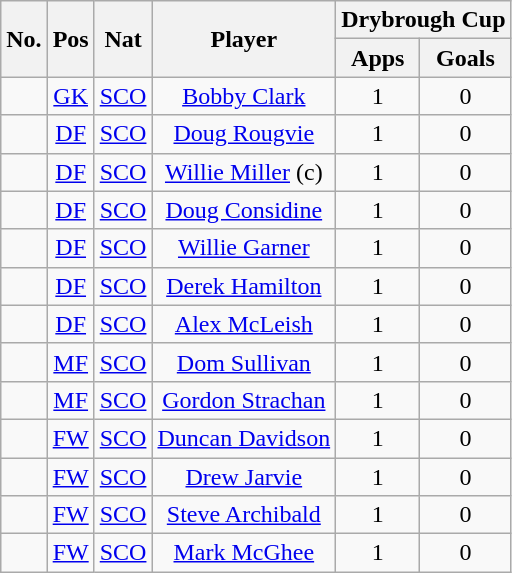<table class="wikitable sortable" style="text-align: center;">
<tr>
<th rowspan="2"><abbr>No.</abbr></th>
<th rowspan="2"><abbr>Pos</abbr></th>
<th rowspan="2"><abbr>Nat</abbr></th>
<th rowspan="2">Player</th>
<th colspan="2">Drybrough Cup</th>
</tr>
<tr>
<th>Apps</th>
<th>Goals</th>
</tr>
<tr>
<td></td>
<td><a href='#'>GK</a></td>
<td> <a href='#'>SCO</a></td>
<td><a href='#'>Bobby Clark</a></td>
<td>1</td>
<td>0</td>
</tr>
<tr>
<td></td>
<td><a href='#'>DF</a></td>
<td> <a href='#'>SCO</a></td>
<td><a href='#'>Doug Rougvie</a></td>
<td>1</td>
<td>0</td>
</tr>
<tr>
<td></td>
<td><a href='#'>DF</a></td>
<td> <a href='#'>SCO</a></td>
<td><a href='#'>Willie Miller</a> (c)</td>
<td>1</td>
<td>0</td>
</tr>
<tr>
<td></td>
<td><a href='#'>DF</a></td>
<td> <a href='#'>SCO</a></td>
<td><a href='#'>Doug Considine</a></td>
<td>1</td>
<td>0</td>
</tr>
<tr>
<td></td>
<td><a href='#'>DF</a></td>
<td> <a href='#'>SCO</a></td>
<td><a href='#'>Willie Garner</a></td>
<td>1</td>
<td>0</td>
</tr>
<tr>
<td></td>
<td><a href='#'>DF</a></td>
<td> <a href='#'>SCO</a></td>
<td><a href='#'>Derek Hamilton</a></td>
<td>1</td>
<td>0</td>
</tr>
<tr>
<td></td>
<td><a href='#'>DF</a></td>
<td> <a href='#'>SCO</a></td>
<td><a href='#'>Alex McLeish</a></td>
<td>1</td>
<td>0</td>
</tr>
<tr>
<td></td>
<td><a href='#'>MF</a></td>
<td> <a href='#'>SCO</a></td>
<td><a href='#'>Dom Sullivan</a></td>
<td>1</td>
<td>0</td>
</tr>
<tr>
<td></td>
<td><a href='#'>MF</a></td>
<td> <a href='#'>SCO</a></td>
<td><a href='#'>Gordon Strachan</a></td>
<td>1</td>
<td>0</td>
</tr>
<tr>
<td></td>
<td><a href='#'>FW</a></td>
<td> <a href='#'>SCO</a></td>
<td><a href='#'>Duncan Davidson</a></td>
<td>1</td>
<td>0</td>
</tr>
<tr>
<td></td>
<td><a href='#'>FW</a></td>
<td> <a href='#'>SCO</a></td>
<td><a href='#'>Drew Jarvie</a></td>
<td>1</td>
<td>0</td>
</tr>
<tr>
<td></td>
<td><a href='#'>FW</a></td>
<td> <a href='#'>SCO</a></td>
<td><a href='#'>Steve Archibald</a></td>
<td>1</td>
<td>0</td>
</tr>
<tr>
<td></td>
<td><a href='#'>FW</a></td>
<td> <a href='#'>SCO</a></td>
<td><a href='#'>Mark McGhee</a></td>
<td>1</td>
<td>0</td>
</tr>
</table>
